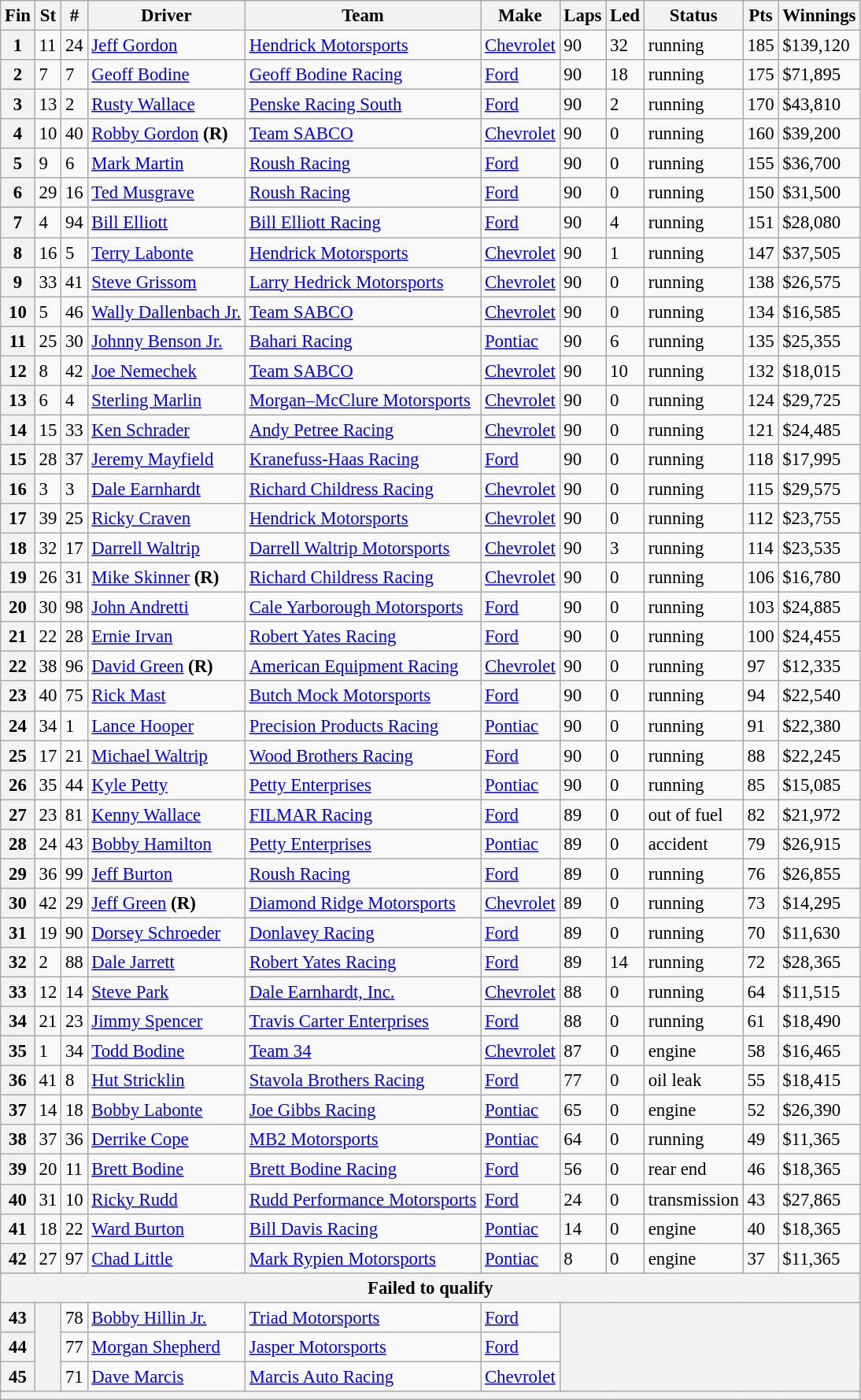<table class="wikitable" style="font-size:95%">
<tr>
<th>Fin</th>
<th>St</th>
<th>#</th>
<th>Driver</th>
<th>Team</th>
<th>Make</th>
<th>Laps</th>
<th>Led</th>
<th>Status</th>
<th>Pts</th>
<th>Winnings</th>
</tr>
<tr>
<th>1</th>
<td>11</td>
<td>24</td>
<td><a href='#'>Jeff Gordon</a></td>
<td><a href='#'>Hendrick Motorsports</a></td>
<td><a href='#'>Chevrolet</a></td>
<td>90</td>
<td>32</td>
<td>running</td>
<td>185</td>
<td>$139,120</td>
</tr>
<tr>
<th>2</th>
<td>7</td>
<td>7</td>
<td><a href='#'>Geoff Bodine</a></td>
<td><a href='#'>Geoff Bodine Racing</a></td>
<td><a href='#'>Ford</a></td>
<td>90</td>
<td>18</td>
<td>running</td>
<td>175</td>
<td>$71,895</td>
</tr>
<tr>
<th>3</th>
<td>13</td>
<td>2</td>
<td><a href='#'>Rusty Wallace</a></td>
<td><a href='#'>Penske Racing South</a></td>
<td><a href='#'>Ford</a></td>
<td>90</td>
<td>2</td>
<td>running</td>
<td>170</td>
<td>$43,810</td>
</tr>
<tr>
<th>4</th>
<td>10</td>
<td>40</td>
<td><a href='#'>Robby Gordon</a> <strong>(R)</strong></td>
<td><a href='#'>Team SABCO</a></td>
<td><a href='#'>Chevrolet</a></td>
<td>90</td>
<td>0</td>
<td>running</td>
<td>160</td>
<td>$39,200</td>
</tr>
<tr>
<th>5</th>
<td>9</td>
<td>6</td>
<td><a href='#'>Mark Martin</a></td>
<td><a href='#'>Roush Racing</a></td>
<td><a href='#'>Ford</a></td>
<td>90</td>
<td>0</td>
<td>running</td>
<td>155</td>
<td>$36,700</td>
</tr>
<tr>
<th>6</th>
<td>29</td>
<td>16</td>
<td><a href='#'>Ted Musgrave</a></td>
<td><a href='#'>Roush Racing</a></td>
<td><a href='#'>Ford</a></td>
<td>90</td>
<td>0</td>
<td>running</td>
<td>150</td>
<td>$31,500</td>
</tr>
<tr>
<th>7</th>
<td>4</td>
<td>94</td>
<td><a href='#'>Bill Elliott</a></td>
<td><a href='#'>Bill Elliott Racing</a></td>
<td><a href='#'>Ford</a></td>
<td>90</td>
<td>4</td>
<td>running</td>
<td>151</td>
<td>$28,080</td>
</tr>
<tr>
<th>8</th>
<td>16</td>
<td>5</td>
<td><a href='#'>Terry Labonte</a></td>
<td><a href='#'>Hendrick Motorsports</a></td>
<td><a href='#'>Chevrolet</a></td>
<td>90</td>
<td>1</td>
<td>running</td>
<td>147</td>
<td>$37,505</td>
</tr>
<tr>
<th>9</th>
<td>33</td>
<td>41</td>
<td><a href='#'>Steve Grissom</a></td>
<td><a href='#'>Larry Hedrick Motorsports</a></td>
<td><a href='#'>Chevrolet</a></td>
<td>90</td>
<td>0</td>
<td>running</td>
<td>138</td>
<td>$26,575</td>
</tr>
<tr>
<th>10</th>
<td>5</td>
<td>46</td>
<td><a href='#'>Wally Dallenbach Jr.</a></td>
<td><a href='#'>Team SABCO</a></td>
<td><a href='#'>Chevrolet</a></td>
<td>90</td>
<td>0</td>
<td>running</td>
<td>134</td>
<td>$16,585</td>
</tr>
<tr>
<th>11</th>
<td>25</td>
<td>30</td>
<td><a href='#'>Johnny Benson Jr.</a></td>
<td><a href='#'>Bahari Racing</a></td>
<td><a href='#'>Pontiac</a></td>
<td>90</td>
<td>6</td>
<td>running</td>
<td>135</td>
<td>$25,355</td>
</tr>
<tr>
<th>12</th>
<td>8</td>
<td>42</td>
<td><a href='#'>Joe Nemechek</a></td>
<td><a href='#'>Team SABCO</a></td>
<td><a href='#'>Chevrolet</a></td>
<td>90</td>
<td>10</td>
<td>running</td>
<td>132</td>
<td>$18,015</td>
</tr>
<tr>
<th>13</th>
<td>6</td>
<td>4</td>
<td><a href='#'>Sterling Marlin</a></td>
<td><a href='#'>Morgan–McClure Motorsports</a></td>
<td><a href='#'>Chevrolet</a></td>
<td>90</td>
<td>0</td>
<td>running</td>
<td>124</td>
<td>$29,725</td>
</tr>
<tr>
<th>14</th>
<td>15</td>
<td>33</td>
<td><a href='#'>Ken Schrader</a></td>
<td><a href='#'>Andy Petree Racing</a></td>
<td><a href='#'>Chevrolet</a></td>
<td>90</td>
<td>0</td>
<td>running</td>
<td>121</td>
<td>$24,485</td>
</tr>
<tr>
<th>15</th>
<td>28</td>
<td>37</td>
<td><a href='#'>Jeremy Mayfield</a></td>
<td><a href='#'>Kranefuss-Haas Racing</a></td>
<td><a href='#'>Ford</a></td>
<td>90</td>
<td>0</td>
<td>running</td>
<td>118</td>
<td>$17,995</td>
</tr>
<tr>
<th>16</th>
<td>3</td>
<td>3</td>
<td><a href='#'>Dale Earnhardt</a></td>
<td><a href='#'>Richard Childress Racing</a></td>
<td><a href='#'>Chevrolet</a></td>
<td>90</td>
<td>0</td>
<td>running</td>
<td>115</td>
<td>$29,575</td>
</tr>
<tr>
<th>17</th>
<td>39</td>
<td>25</td>
<td><a href='#'>Ricky Craven</a></td>
<td><a href='#'>Hendrick Motorsports</a></td>
<td><a href='#'>Chevrolet</a></td>
<td>90</td>
<td>0</td>
<td>running</td>
<td>112</td>
<td>$23,755</td>
</tr>
<tr>
<th>18</th>
<td>32</td>
<td>17</td>
<td><a href='#'>Darrell Waltrip</a></td>
<td><a href='#'>Darrell Waltrip Motorsports</a></td>
<td><a href='#'>Chevrolet</a></td>
<td>90</td>
<td>3</td>
<td>running</td>
<td>114</td>
<td>$23,535</td>
</tr>
<tr>
<th>19</th>
<td>26</td>
<td>31</td>
<td><a href='#'>Mike Skinner</a> <strong>(R)</strong></td>
<td><a href='#'>Richard Childress Racing</a></td>
<td><a href='#'>Chevrolet</a></td>
<td>90</td>
<td>0</td>
<td>running</td>
<td>106</td>
<td>$16,780</td>
</tr>
<tr>
<th>20</th>
<td>30</td>
<td>98</td>
<td><a href='#'>John Andretti</a></td>
<td><a href='#'>Cale Yarborough Motorsports</a></td>
<td><a href='#'>Ford</a></td>
<td>90</td>
<td>0</td>
<td>running</td>
<td>103</td>
<td>$24,885</td>
</tr>
<tr>
<th>21</th>
<td>22</td>
<td>28</td>
<td><a href='#'>Ernie Irvan</a></td>
<td><a href='#'>Robert Yates Racing</a></td>
<td><a href='#'>Ford</a></td>
<td>90</td>
<td>0</td>
<td>running</td>
<td>100</td>
<td>$24,455</td>
</tr>
<tr>
<th>22</th>
<td>38</td>
<td>96</td>
<td><a href='#'>David Green</a> <strong>(R)</strong></td>
<td><a href='#'>American Equipment Racing</a></td>
<td><a href='#'>Chevrolet</a></td>
<td>90</td>
<td>0</td>
<td>running</td>
<td>97</td>
<td>$12,335</td>
</tr>
<tr>
<th>23</th>
<td>40</td>
<td>75</td>
<td><a href='#'>Rick Mast</a></td>
<td><a href='#'>Butch Mock Motorsports</a></td>
<td><a href='#'>Ford</a></td>
<td>90</td>
<td>0</td>
<td>running</td>
<td>94</td>
<td>$22,540</td>
</tr>
<tr>
<th>24</th>
<td>34</td>
<td>1</td>
<td><a href='#'>Lance Hooper</a></td>
<td><a href='#'>Precision Products Racing</a></td>
<td><a href='#'>Pontiac</a></td>
<td>90</td>
<td>0</td>
<td>running</td>
<td>91</td>
<td>$22,380</td>
</tr>
<tr>
<th>25</th>
<td>17</td>
<td>21</td>
<td><a href='#'>Michael Waltrip</a></td>
<td><a href='#'>Wood Brothers Racing</a></td>
<td><a href='#'>Ford</a></td>
<td>90</td>
<td>0</td>
<td>running</td>
<td>88</td>
<td>$22,245</td>
</tr>
<tr>
<th>26</th>
<td>35</td>
<td>44</td>
<td><a href='#'>Kyle Petty</a></td>
<td><a href='#'>Petty Enterprises</a></td>
<td><a href='#'>Pontiac</a></td>
<td>90</td>
<td>0</td>
<td>running</td>
<td>85</td>
<td>$15,085</td>
</tr>
<tr>
<th>27</th>
<td>23</td>
<td>81</td>
<td><a href='#'>Kenny Wallace</a></td>
<td><a href='#'>FILMAR Racing</a></td>
<td><a href='#'>Ford</a></td>
<td>89</td>
<td>0</td>
<td>out of fuel</td>
<td>82</td>
<td>$21,972</td>
</tr>
<tr>
<th>28</th>
<td>24</td>
<td>43</td>
<td><a href='#'>Bobby Hamilton</a></td>
<td><a href='#'>Petty Enterprises</a></td>
<td><a href='#'>Pontiac</a></td>
<td>89</td>
<td>0</td>
<td>accident</td>
<td>79</td>
<td>$26,915</td>
</tr>
<tr>
<th>29</th>
<td>36</td>
<td>99</td>
<td><a href='#'>Jeff Burton</a></td>
<td><a href='#'>Roush Racing</a></td>
<td><a href='#'>Ford</a></td>
<td>89</td>
<td>0</td>
<td>running</td>
<td>76</td>
<td>$26,855</td>
</tr>
<tr>
<th>30</th>
<td>42</td>
<td>29</td>
<td><a href='#'>Jeff Green</a> <strong>(R)</strong></td>
<td><a href='#'>Diamond Ridge Motorsports</a></td>
<td><a href='#'>Chevrolet</a></td>
<td>89</td>
<td>0</td>
<td>running</td>
<td>73</td>
<td>$14,295</td>
</tr>
<tr>
<th>31</th>
<td>19</td>
<td>90</td>
<td><a href='#'>Dorsey Schroeder</a></td>
<td><a href='#'>Donlavey Racing</a></td>
<td><a href='#'>Ford</a></td>
<td>89</td>
<td>0</td>
<td>running</td>
<td>70</td>
<td>$11,630</td>
</tr>
<tr>
<th>32</th>
<td>2</td>
<td>88</td>
<td><a href='#'>Dale Jarrett</a></td>
<td><a href='#'>Robert Yates Racing</a></td>
<td><a href='#'>Ford</a></td>
<td>89</td>
<td>14</td>
<td>running</td>
<td>72</td>
<td>$28,365</td>
</tr>
<tr>
<th>33</th>
<td>12</td>
<td>14</td>
<td><a href='#'>Steve Park</a></td>
<td><a href='#'>Dale Earnhardt, Inc.</a></td>
<td><a href='#'>Chevrolet</a></td>
<td>88</td>
<td>0</td>
<td>running</td>
<td>64</td>
<td>$11,515</td>
</tr>
<tr>
<th>34</th>
<td>21</td>
<td>23</td>
<td><a href='#'>Jimmy Spencer</a></td>
<td><a href='#'>Travis Carter Enterprises</a></td>
<td><a href='#'>Ford</a></td>
<td>88</td>
<td>0</td>
<td>running</td>
<td>61</td>
<td>$18,490</td>
</tr>
<tr>
<th>35</th>
<td>1</td>
<td>34</td>
<td><a href='#'>Todd Bodine</a></td>
<td><a href='#'>Team 34</a></td>
<td><a href='#'>Chevrolet</a></td>
<td>87</td>
<td>0</td>
<td>engine</td>
<td>58</td>
<td>$16,465</td>
</tr>
<tr>
<th>36</th>
<td>41</td>
<td>8</td>
<td><a href='#'>Hut Stricklin</a></td>
<td><a href='#'>Stavola Brothers Racing</a></td>
<td><a href='#'>Ford</a></td>
<td>77</td>
<td>0</td>
<td>oil leak</td>
<td>55</td>
<td>$18,415</td>
</tr>
<tr>
<th>37</th>
<td>14</td>
<td>18</td>
<td><a href='#'>Bobby Labonte</a></td>
<td><a href='#'>Joe Gibbs Racing</a></td>
<td><a href='#'>Pontiac</a></td>
<td>65</td>
<td>0</td>
<td>engine</td>
<td>52</td>
<td>$26,390</td>
</tr>
<tr>
<th>38</th>
<td>37</td>
<td>36</td>
<td><a href='#'>Derrike Cope</a></td>
<td><a href='#'>MB2 Motorsports</a></td>
<td><a href='#'>Pontiac</a></td>
<td>64</td>
<td>0</td>
<td>running</td>
<td>49</td>
<td>$11,365</td>
</tr>
<tr>
<th>39</th>
<td>20</td>
<td>11</td>
<td><a href='#'>Brett Bodine</a></td>
<td><a href='#'>Brett Bodine Racing</a></td>
<td><a href='#'>Ford</a></td>
<td>56</td>
<td>0</td>
<td>rear end</td>
<td>46</td>
<td>$18,365</td>
</tr>
<tr>
<th>40</th>
<td>31</td>
<td>10</td>
<td><a href='#'>Ricky Rudd</a></td>
<td><a href='#'>Rudd Performance Motorsports</a></td>
<td><a href='#'>Ford</a></td>
<td>24</td>
<td>0</td>
<td>transmission</td>
<td>43</td>
<td>$27,865</td>
</tr>
<tr>
<th>41</th>
<td>18</td>
<td>22</td>
<td><a href='#'>Ward Burton</a></td>
<td><a href='#'>Bill Davis Racing</a></td>
<td><a href='#'>Pontiac</a></td>
<td>14</td>
<td>0</td>
<td>engine</td>
<td>40</td>
<td>$18,365</td>
</tr>
<tr>
<th>42</th>
<td>27</td>
<td>97</td>
<td><a href='#'>Chad Little</a></td>
<td><a href='#'>Mark Rypien Motorsports</a></td>
<td><a href='#'>Pontiac</a></td>
<td>8</td>
<td>0</td>
<td>engine</td>
<td>37</td>
<td>$11,365</td>
</tr>
<tr>
<th colspan="11">Failed to qualify</th>
</tr>
<tr>
<th>43</th>
<th rowspan="3"></th>
<td>78</td>
<td><a href='#'>Bobby Hillin Jr.</a></td>
<td><a href='#'>Triad Motorsports</a></td>
<td><a href='#'>Ford</a></td>
<th colspan="5" rowspan="3"></th>
</tr>
<tr>
<th>44</th>
<td>77</td>
<td><a href='#'>Morgan Shepherd</a></td>
<td><a href='#'>Jasper Motorsports</a></td>
<td><a href='#'>Ford</a></td>
</tr>
<tr>
<th>45</th>
<td>71</td>
<td><a href='#'>Dave Marcis</a></td>
<td><a href='#'>Marcis Auto Racing</a></td>
<td><a href='#'>Chevrolet</a></td>
</tr>
<tr>
<th colspan="11"></th>
</tr>
</table>
